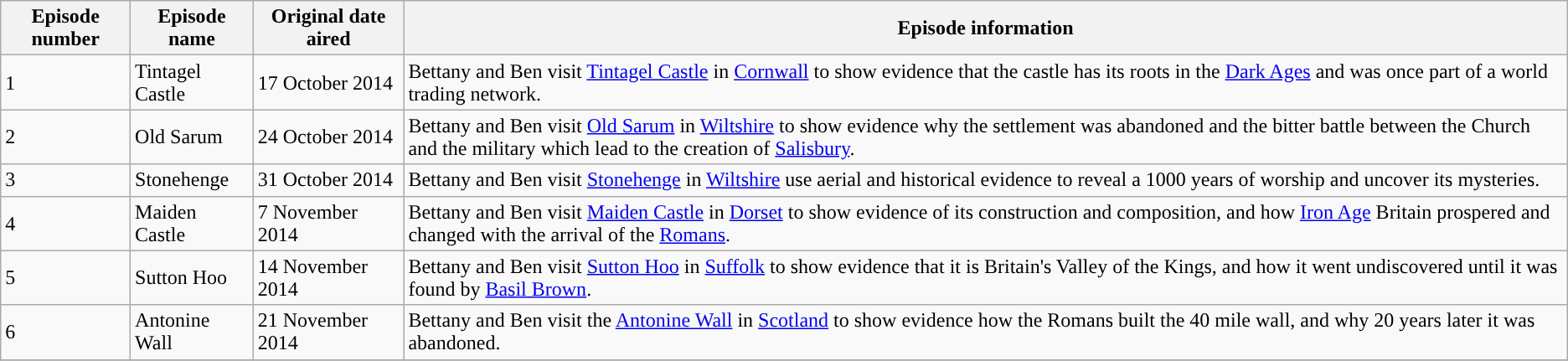<table class="wikitable sortable">
<tr>
<th>Episode number</th>
<th>Episode name</th>
<th>Original date aired</th>
<th>Episode information</th>
</tr>
<tr>
<td>1</td>
<td>Tintagel Castle</td>
<td>17 October 2014</td>
<td>Bettany and Ben visit <a href='#'>Tintagel Castle</a> in <a href='#'>Cornwall</a> to show evidence that the castle has its roots in the <a href='#'>Dark Ages</a> and was once part of a world trading network.</td>
</tr>
<tr>
<td>2</td>
<td>Old Sarum</td>
<td>24 October 2014</td>
<td>Bettany and Ben visit <a href='#'>Old Sarum</a> in <a href='#'>Wiltshire</a> to show evidence why the settlement was abandoned and the bitter battle between the Church and the military which lead to the creation of <a href='#'>Salisbury</a>.</td>
</tr>
<tr>
<td>3</td>
<td>Stonehenge</td>
<td>31 October 2014</td>
<td>Bettany and Ben visit <a href='#'>Stonehenge</a> in <a href='#'>Wiltshire</a> use aerial and historical evidence to reveal a 1000 years of worship and uncover its mysteries.</td>
</tr>
<tr>
<td>4</td>
<td>Maiden Castle</td>
<td>7 November 2014</td>
<td>Bettany and Ben visit <a href='#'>Maiden Castle</a> in <a href='#'>Dorset</a> to show evidence of its construction and composition, and how <a href='#'>Iron Age</a> Britain prospered and changed with the arrival of the <a href='#'>Romans</a>.</td>
</tr>
<tr>
<td>5</td>
<td>Sutton Hoo</td>
<td>14 November 2014</td>
<td>Bettany and Ben visit <a href='#'>Sutton Hoo</a> in <a href='#'>Suffolk</a> to show evidence that it is Britain's Valley of the Kings, and how it went undiscovered until it was found by <a href='#'>Basil Brown</a>.</td>
</tr>
<tr>
<td>6</td>
<td>Antonine Wall</td>
<td>21 November 2014</td>
<td>Bettany and Ben visit the <a href='#'>Antonine Wall</a> in <a href='#'>Scotland</a> to show evidence how the Romans built the 40 mile wall, and why 20 years later it was abandoned.</td>
</tr>
<tr>
</tr>
</table>
